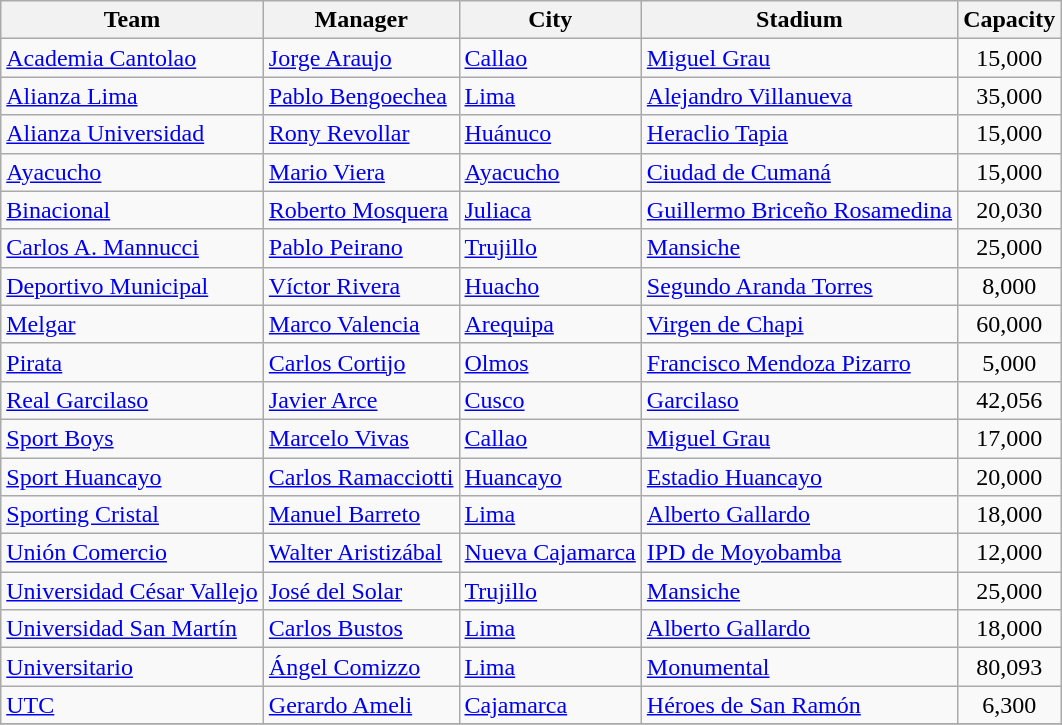<table class="wikitable sortable">
<tr>
<th>Team</th>
<th>Manager</th>
<th>City</th>
<th>Stadium</th>
<th>Capacity</th>
</tr>
<tr>
<td><a href='#'>Academia Cantolao</a></td>
<td> <a href='#'>Jorge Araujo</a></td>
<td><a href='#'>Callao</a></td>
<td><a href='#'>Miguel Grau</a></td>
<td align="center">15,000</td>
</tr>
<tr>
<td><a href='#'>Alianza Lima</a></td>
<td> <a href='#'>Pablo Bengoechea</a></td>
<td><a href='#'>Lima</a></td>
<td><a href='#'>Alejandro Villanueva</a></td>
<td align="center">35,000</td>
</tr>
<tr>
<td><a href='#'>Alianza Universidad</a></td>
<td> <a href='#'>Rony Revollar</a></td>
<td><a href='#'>Huánuco</a></td>
<td><a href='#'>Heraclio Tapia</a></td>
<td align="center">15,000</td>
</tr>
<tr>
<td><a href='#'>Ayacucho</a></td>
<td> <a href='#'>Mario Viera</a></td>
<td><a href='#'>Ayacucho</a></td>
<td><a href='#'>Ciudad de Cumaná</a></td>
<td align="center">15,000</td>
</tr>
<tr>
<td><a href='#'>Binacional</a></td>
<td> <a href='#'>Roberto Mosquera</a></td>
<td><a href='#'>Juliaca</a></td>
<td><a href='#'>Guillermo Briceño Rosamedina</a></td>
<td align="center">20,030</td>
</tr>
<tr>
<td><a href='#'>Carlos A. Mannucci</a></td>
<td> <a href='#'>Pablo Peirano</a></td>
<td><a href='#'>Trujillo</a></td>
<td><a href='#'>Mansiche</a></td>
<td align="center">25,000</td>
</tr>
<tr>
<td><a href='#'>Deportivo Municipal</a></td>
<td> <a href='#'>Víctor Rivera</a></td>
<td><a href='#'>Huacho</a></td>
<td><a href='#'>Segundo Aranda Torres</a></td>
<td align="center">8,000</td>
</tr>
<tr>
<td><a href='#'>Melgar</a></td>
<td> <a href='#'>Marco Valencia</a></td>
<td><a href='#'>Arequipa</a></td>
<td><a href='#'>Virgen de Chapi</a></td>
<td align="center">60,000</td>
</tr>
<tr>
<td><a href='#'>Pirata</a></td>
<td> <a href='#'>Carlos Cortijo</a></td>
<td><a href='#'>Olmos</a></td>
<td><a href='#'>Francisco Mendoza Pizarro</a></td>
<td align="center">5,000</td>
</tr>
<tr>
<td><a href='#'>Real Garcilaso</a></td>
<td> <a href='#'>Javier Arce</a></td>
<td><a href='#'>Cusco</a></td>
<td><a href='#'>Garcilaso</a></td>
<td align="center">42,056</td>
</tr>
<tr>
<td><a href='#'>Sport Boys</a></td>
<td> <a href='#'>Marcelo Vivas</a></td>
<td><a href='#'>Callao</a></td>
<td><a href='#'>Miguel Grau</a></td>
<td align="center">17,000</td>
</tr>
<tr>
<td><a href='#'>Sport Huancayo</a></td>
<td> <a href='#'>Carlos Ramacciotti</a></td>
<td><a href='#'>Huancayo</a></td>
<td><a href='#'>Estadio Huancayo</a></td>
<td align="center">20,000</td>
</tr>
<tr>
<td><a href='#'>Sporting Cristal</a></td>
<td> <a href='#'>Manuel Barreto</a></td>
<td><a href='#'>Lima</a></td>
<td><a href='#'>Alberto Gallardo</a></td>
<td align="center">18,000</td>
</tr>
<tr>
<td><a href='#'>Unión Comercio</a></td>
<td> <a href='#'>Walter Aristizábal</a></td>
<td><a href='#'>Nueva Cajamarca</a></td>
<td><a href='#'>IPD de Moyobamba</a></td>
<td align="center">12,000</td>
</tr>
<tr>
<td><a href='#'>Universidad César Vallejo</a></td>
<td> <a href='#'>José del Solar</a></td>
<td><a href='#'>Trujillo</a></td>
<td><a href='#'>Mansiche</a></td>
<td align="center">25,000</td>
</tr>
<tr>
<td><a href='#'>Universidad San Martín</a></td>
<td> <a href='#'>Carlos Bustos</a></td>
<td><a href='#'>Lima</a></td>
<td><a href='#'>Alberto Gallardo</a></td>
<td align="center">18,000</td>
</tr>
<tr>
<td><a href='#'>Universitario</a></td>
<td> <a href='#'>Ángel Comizzo</a></td>
<td><a href='#'>Lima</a></td>
<td><a href='#'>Monumental</a></td>
<td align="center">80,093</td>
</tr>
<tr>
<td><a href='#'>UTC</a></td>
<td> <a href='#'>Gerardo Ameli</a></td>
<td><a href='#'>Cajamarca</a></td>
<td><a href='#'>Héroes de San Ramón</a></td>
<td align="center">6,300</td>
</tr>
<tr>
</tr>
</table>
